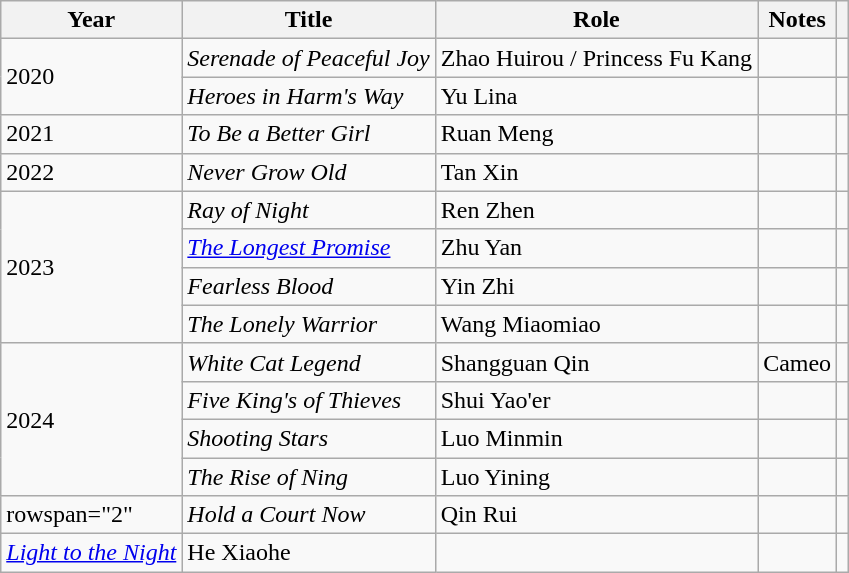<table class="wikitable sortable plainrowheaders">
<tr>
<th scope="col">Year</th>
<th scope="col">Title</th>
<th scope="col">Role</th>
<th scope="col">Notes</th>
<th scope="col" class="unsortable"></th>
</tr>
<tr>
<td rowspan="2">2020</td>
<td><em>Serenade of Peaceful Joy</em></td>
<td>Zhao Huirou / Princess Fu Kang</td>
<td></td>
<td></td>
</tr>
<tr>
<td><em>Heroes in Harm's Way</em></td>
<td>Yu Lina</td>
<td></td>
<td></td>
</tr>
<tr>
<td>2021</td>
<td><em>To Be a Better Girl</em></td>
<td>Ruan Meng</td>
<td></td>
<td></td>
</tr>
<tr>
<td>2022</td>
<td><em>Never Grow Old</em></td>
<td>Tan Xin</td>
<td></td>
<td></td>
</tr>
<tr>
<td rowspan="4">2023</td>
<td><em>Ray of Night</em></td>
<td>Ren Zhen</td>
<td></td>
<td></td>
</tr>
<tr>
<td><em><a href='#'>The Longest Promise</a></em></td>
<td>Zhu Yan</td>
<td></td>
<td></td>
</tr>
<tr>
<td><em>Fearless Blood</em></td>
<td>Yin Zhi</td>
<td></td>
<td></td>
</tr>
<tr>
<td><em>The Lonely Warrior</em></td>
<td>Wang Miaomiao</td>
<td></td>
<td></td>
</tr>
<tr>
<td rowspan="4">2024</td>
<td><em>White Cat Legend</em></td>
<td>Shangguan Qin</td>
<td>Cameo</td>
<td></td>
</tr>
<tr>
<td><em>Five King's of Thieves</em></td>
<td>Shui Yao'er</td>
<td></td>
<td></td>
</tr>
<tr>
<td><em>Shooting Stars</em></td>
<td>Luo Minmin</td>
<td></td>
<td></td>
</tr>
<tr>
<td><em>The Rise of Ning</em></td>
<td>Luo Yining</td>
<td></td>
<td></td>
</tr>
<tr>
<td>rowspan="2" </td>
<td><em>Hold a Court Now</em></td>
<td>Qin Rui</td>
<td></td>
<td></td>
</tr>
<tr>
<td><em><a href='#'>Light to the Night</a></em></td>
<td>He Xiaohe</td>
<td></td>
<td></td>
</tr>
</table>
